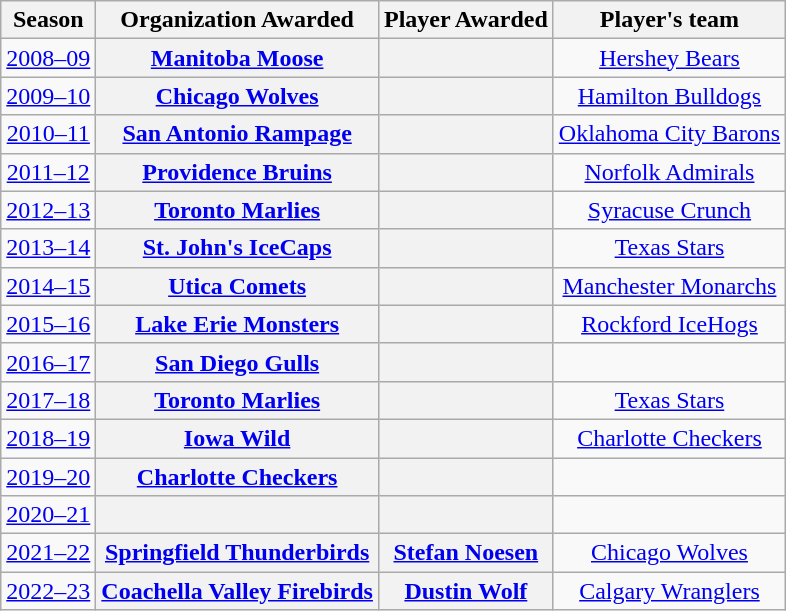<table class="wikitable plainrowheaders sortable" style="text-align:center; font-size:100%;">
<tr>
<th scope="col">Season</th>
<th scope="col">Organization Awarded</th>
<th scope="col">Player Awarded</th>
<th scope="col">Player's team</th>
</tr>
<tr>
<td><a href='#'>2008–09</a></td>
<th scope=row align="left"><a href='#'>Manitoba Moose</a></th>
<th scope=row align="left"></th>
<td><a href='#'>Hershey Bears</a></td>
</tr>
<tr>
<td><a href='#'>2009–10</a></td>
<th scope=row align="left"><a href='#'>Chicago Wolves</a></th>
<th scope=row align="left"></th>
<td><a href='#'>Hamilton Bulldogs</a></td>
</tr>
<tr>
<td><a href='#'>2010–11</a></td>
<th scope=row align="left"><a href='#'>San Antonio Rampage</a></th>
<th scope=row align="left"></th>
<td><a href='#'>Oklahoma City Barons</a></td>
</tr>
<tr>
<td><a href='#'>2011–12</a></td>
<th scope=row align="left"><a href='#'>Providence Bruins</a></th>
<th scope=row align="left"></th>
<td><a href='#'>Norfolk Admirals</a></td>
</tr>
<tr>
<td><a href='#'>2012–13</a></td>
<th scope=row align="left"><a href='#'>Toronto Marlies</a></th>
<th scope=row align="left"></th>
<td><a href='#'>Syracuse Crunch</a></td>
</tr>
<tr>
<td><a href='#'>2013–14</a></td>
<th scope=row align="left"><a href='#'>St. John's IceCaps</a></th>
<th scope=row align="left"></th>
<td><a href='#'>Texas Stars</a></td>
</tr>
<tr>
<td><a href='#'>2014–15</a></td>
<th scope=row align="left"><a href='#'>Utica Comets</a></th>
<th scope=row align="left"></th>
<td><a href='#'>Manchester Monarchs</a></td>
</tr>
<tr>
<td><a href='#'>2015–16</a></td>
<th scope=row align="left"><a href='#'>Lake Erie Monsters</a></th>
<th scope=row align="left"></th>
<td><a href='#'>Rockford IceHogs</a></td>
</tr>
<tr>
<td><a href='#'>2016–17</a></td>
<th scope=row align="left"><a href='#'>San Diego Gulls</a></th>
<th scope=row align="left"></th>
<td></td>
</tr>
<tr>
<td><a href='#'>2017–18</a></td>
<th scope=row align="left"><a href='#'>Toronto Marlies</a></th>
<th scope=row align="left"></th>
<td><a href='#'>Texas Stars</a></td>
</tr>
<tr>
<td><a href='#'>2018–19</a></td>
<th scope=row align="left"><a href='#'>Iowa Wild</a></th>
<th scope=row align="left"></th>
<td><a href='#'>Charlotte Checkers</a></td>
</tr>
<tr>
<td><a href='#'>2019–20</a></td>
<th scope=row align="left"><a href='#'>Charlotte Checkers</a></th>
<th scope=row align="left"></th>
<td></td>
</tr>
<tr>
<td><a href='#'>2020–21</a></td>
<th scope=row align="left"></th>
<th scope=row align="left"></th>
<td></td>
</tr>
<tr>
<td><a href='#'>2021–22</a></td>
<th scope=row align="left"><a href='#'>Springfield Thunderbirds</a></th>
<th scope=row align="left"><a href='#'>Stefan Noesen</a></th>
<td><a href='#'>Chicago Wolves</a></td>
</tr>
<tr>
<td><a href='#'>2022–23</a></td>
<th scope=row align="left"><a href='#'>Coachella Valley Firebirds</a></th>
<th scope=row align="left"><a href='#'>Dustin Wolf</a></th>
<td><a href='#'>Calgary Wranglers</a></td>
</tr>
</table>
